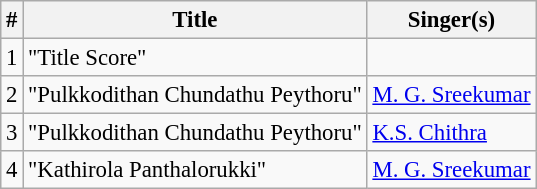<table class="wikitable" style="font-size:95%;">
<tr>
<th>#</th>
<th>Title</th>
<th>Singer(s)</th>
</tr>
<tr>
<td>1</td>
<td>"Title Score"</td>
<td></td>
</tr>
<tr>
<td>2</td>
<td>"Pulkkodithan Chundathu Peythoru"</td>
<td><a href='#'>M. G. Sreekumar</a></td>
</tr>
<tr>
<td>3</td>
<td>"Pulkkodithan Chundathu Peythoru"</td>
<td><a href='#'>K.S. Chithra</a></td>
</tr>
<tr>
<td>4</td>
<td>"Kathirola Panthalorukki"</td>
<td><a href='#'>M. G. Sreekumar</a></td>
</tr>
</table>
